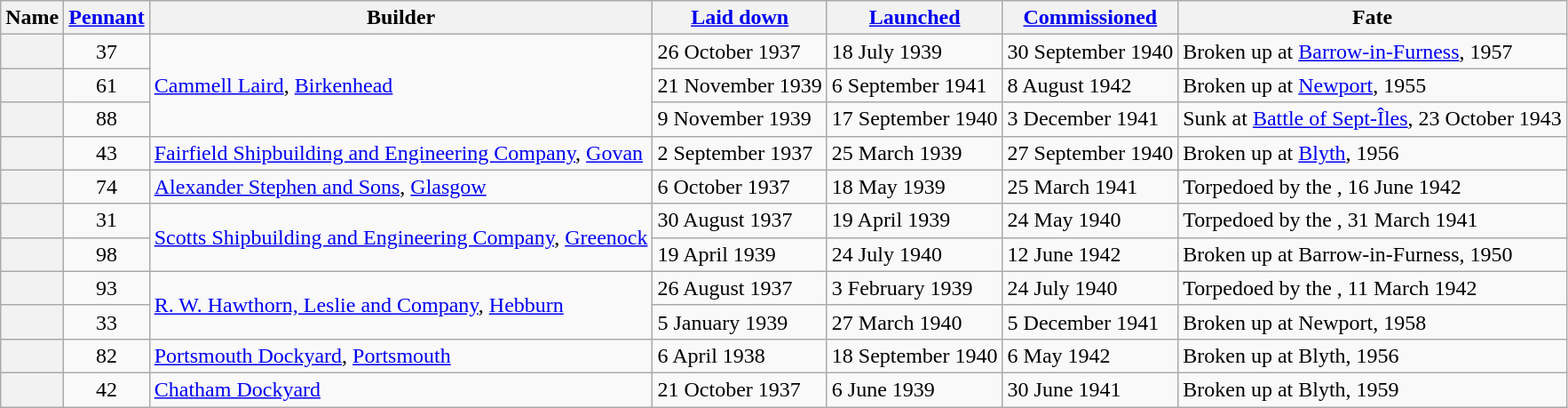<table class="wikitable sortable plainrowheaders">
<tr>
<th scope="col">Name</th>
<th scope="col"><a href='#'>Pennant</a></th>
<th scope="col">Builder</th>
<th scope="col"><a href='#'>Laid down</a></th>
<th scope="col"><a href='#'>Launched</a></th>
<th scope="col"><a href='#'>Commissioned</a></th>
<th scope="col" class="unsortable">Fate</th>
</tr>
<tr>
<th scope="row"></th>
<td style="text-align: center;">37</td>
<td rowspan=3><a href='#'>Cammell Laird</a>, <a href='#'>Birkenhead</a></td>
<td>26 October 1937</td>
<td>18 July 1939</td>
<td>30 September 1940</td>
<td>Broken up at <a href='#'>Barrow-in-Furness</a>, 1957</td>
</tr>
<tr>
<th scope="row"></th>
<td style="text-align: center;">61</td>
<td>21 November 1939</td>
<td>6 September 1941</td>
<td>8 August 1942</td>
<td>Broken up at <a href='#'>Newport</a>, 1955</td>
</tr>
<tr>
<th scope="row"></th>
<td style="text-align: center;">88</td>
<td>9 November 1939</td>
<td>17 September 1940</td>
<td>3 December 1941</td>
<td>Sunk at <a href='#'>Battle of Sept-Îles</a>, 23 October 1943</td>
</tr>
<tr>
<th scope="row"></th>
<td style="text-align: center;">43</td>
<td><a href='#'>Fairfield Shipbuilding and Engineering Company</a>, <a href='#'>Govan</a></td>
<td>2 September 1937</td>
<td>25 March 1939</td>
<td>27 September 1940</td>
<td>Broken up at <a href='#'>Blyth</a>, 1956</td>
</tr>
<tr>
<th scope="row"></th>
<td style="text-align: center;">74</td>
<td><a href='#'>Alexander Stephen and Sons</a>, <a href='#'>Glasgow</a></td>
<td>6 October 1937</td>
<td>18 May 1939</td>
<td>25 March 1941</td>
<td>Torpedoed by the , 16 June 1942</td>
</tr>
<tr>
<th scope="row"></th>
<td style="text-align: center;">31</td>
<td rowspan=2><a href='#'>Scotts Shipbuilding and Engineering Company</a>, <a href='#'>Greenock</a></td>
<td>30 August 1937</td>
<td>19 April 1939</td>
<td>24 May 1940</td>
<td>Torpedoed by the , 31 March 1941</td>
</tr>
<tr>
<th scope="row"></th>
<td style="text-align: center;">98</td>
<td>19 April 1939</td>
<td>24 July 1940</td>
<td>12 June 1942</td>
<td>Broken up at Barrow-in-Furness, 1950</td>
</tr>
<tr>
<th scope="row"></th>
<td style="text-align: center;">93</td>
<td rowspan=2><a href='#'>R. W. Hawthorn, Leslie and Company</a>, <a href='#'>Hebburn</a></td>
<td>26 August 1937</td>
<td>3 February 1939</td>
<td>24 July 1940</td>
<td>Torpedoed by the , 11 March 1942</td>
</tr>
<tr>
<th scope="row"></th>
<td style="text-align: center;">33</td>
<td>5 January 1939</td>
<td>27 March 1940</td>
<td>5 December 1941</td>
<td>Broken up at Newport, 1958</td>
</tr>
<tr>
<th scope="row"></th>
<td style="text-align: center;">82</td>
<td><a href='#'>Portsmouth Dockyard</a>, <a href='#'>Portsmouth</a></td>
<td>6 April 1938</td>
<td>18 September 1940</td>
<td>6 May 1942</td>
<td>Broken up at Blyth, 1956</td>
</tr>
<tr>
<th scope="row"></th>
<td style="text-align: center;">42</td>
<td><a href='#'>Chatham Dockyard</a></td>
<td>21 October 1937</td>
<td>6 June 1939</td>
<td>30 June 1941</td>
<td>Broken up at Blyth, 1959</td>
</tr>
</table>
